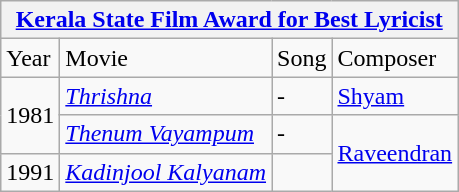<table class="wikitable">
<tr>
<th colspan="4"><a href='#'>Kerala State Film Award for Best Lyricist</a></th>
</tr>
<tr>
<td>Year</td>
<td>Movie</td>
<td>Song</td>
<td>Composer</td>
</tr>
<tr>
<td rowspan="2">1981</td>
<td><em><a href='#'>Thrishna</a></em></td>
<td>-</td>
<td><a href='#'>Shyam</a></td>
</tr>
<tr>
<td><em><a href='#'>Thenum Vayampum</a></em></td>
<td>-</td>
<td rowspan="2"><a href='#'>Raveendran</a></td>
</tr>
<tr>
<td>1991</td>
<td><em><a href='#'>Kadinjool Kalyanam</a></em></td>
<td></td>
</tr>
</table>
